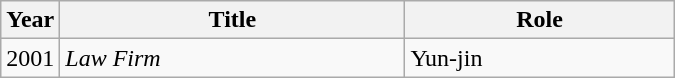<table class="wikitable" style="width:450px">
<tr>
<th width=10>Year</th>
<th>Title</th>
<th>Role</th>
</tr>
<tr>
<td>2001</td>
<td><em>Law Firm</em></td>
<td>Yun-jin</td>
</tr>
</table>
